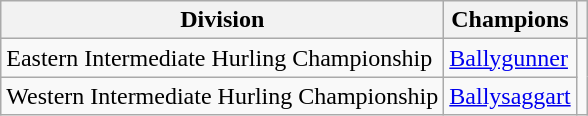<table class="wikitable">
<tr>
<th>Division</th>
<th>Champions</th>
<th></th>
</tr>
<tr>
<td>Eastern Intermediate Hurling Championship</td>
<td><a href='#'>Ballygunner</a></td>
<td rowspan=2></td>
</tr>
<tr>
<td>Western Intermediate Hurling Championship</td>
<td><a href='#'>Ballysaggart</a></td>
</tr>
</table>
